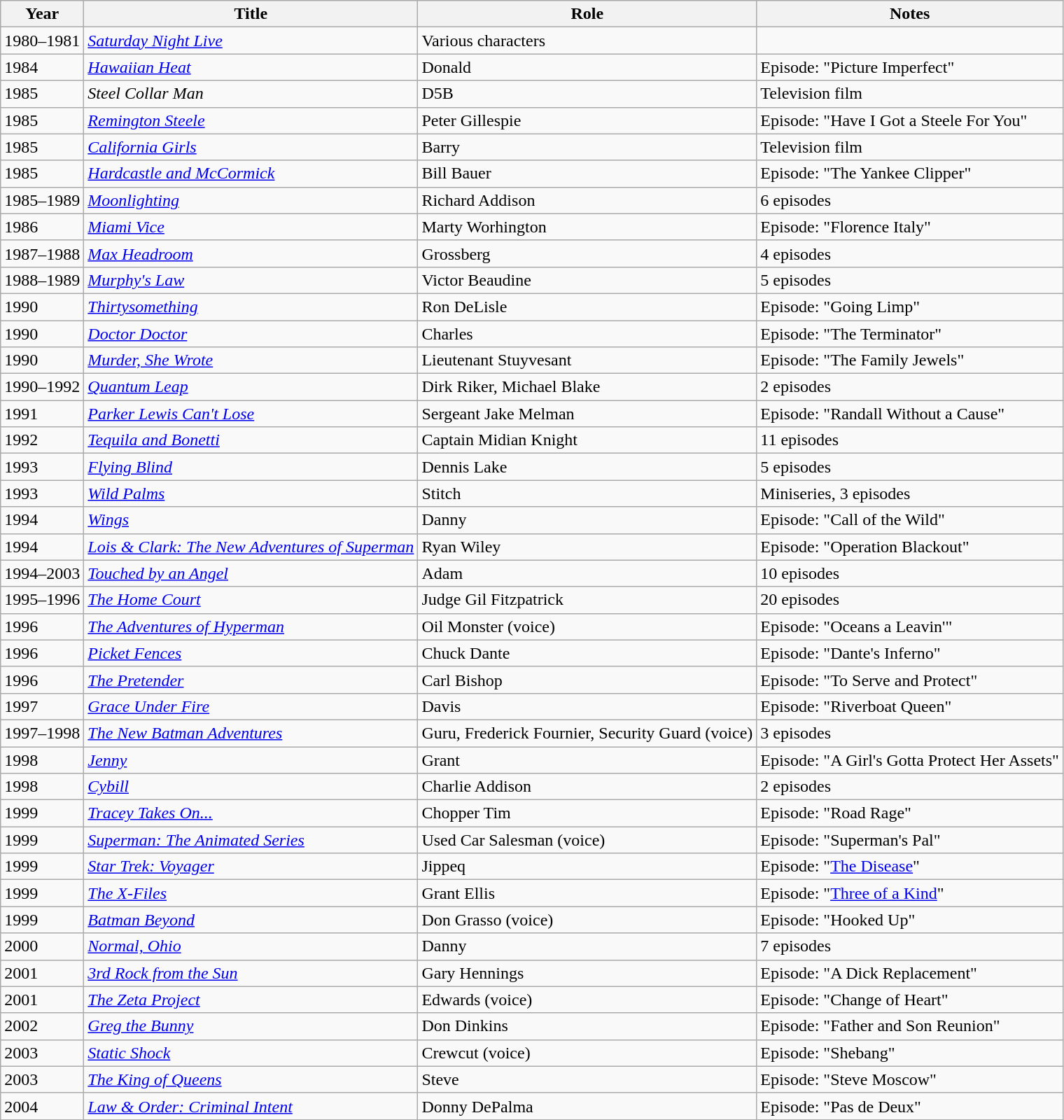<table class="wikitable">
<tr>
<th>Year</th>
<th>Title</th>
<th>Role</th>
<th>Notes</th>
</tr>
<tr>
<td>1980–1981</td>
<td><em><a href='#'>Saturday Night Live</a></em></td>
<td>Various characters</td>
<td></td>
</tr>
<tr>
<td>1984</td>
<td><em><a href='#'>Hawaiian Heat</a></em></td>
<td>Donald</td>
<td>Episode: "Picture Imperfect"</td>
</tr>
<tr>
<td>1985</td>
<td><em>Steel Collar Man</em></td>
<td>D5B</td>
<td>Television film</td>
</tr>
<tr>
<td>1985</td>
<td><em><a href='#'>Remington Steele</a></em></td>
<td>Peter Gillespie</td>
<td>Episode: "Have I Got a Steele For You"</td>
</tr>
<tr>
<td>1985</td>
<td><em><a href='#'>California Girls</a></em></td>
<td>Barry</td>
<td>Television film</td>
</tr>
<tr>
<td>1985</td>
<td><em><a href='#'>Hardcastle and McCormick</a></em></td>
<td>Bill Bauer</td>
<td>Episode: "The Yankee Clipper"</td>
</tr>
<tr>
<td>1985–1989</td>
<td><em><a href='#'>Moonlighting</a></em></td>
<td>Richard Addison</td>
<td>6 episodes</td>
</tr>
<tr>
<td>1986</td>
<td><em><a href='#'>Miami Vice</a></em></td>
<td>Marty Worhington</td>
<td>Episode: "Florence Italy"</td>
</tr>
<tr>
<td>1987–1988</td>
<td><em><a href='#'>Max Headroom</a></em></td>
<td>Grossberg</td>
<td>4 episodes</td>
</tr>
<tr>
<td>1988–1989</td>
<td><em><a href='#'>Murphy's Law</a></em></td>
<td>Victor Beaudine</td>
<td>5 episodes</td>
</tr>
<tr>
<td>1990</td>
<td><em><a href='#'>Thirtysomething</a></em></td>
<td>Ron DeLisle</td>
<td>Episode: "Going Limp"</td>
</tr>
<tr>
<td>1990</td>
<td><em><a href='#'>Doctor Doctor</a></em></td>
<td>Charles</td>
<td>Episode: "The Terminator"</td>
</tr>
<tr>
<td>1990</td>
<td><em><a href='#'>Murder, She Wrote</a></em></td>
<td>Lieutenant Stuyvesant</td>
<td>Episode: "The Family Jewels"</td>
</tr>
<tr>
<td>1990–1992</td>
<td><em><a href='#'>Quantum Leap</a></em></td>
<td>Dirk Riker, Michael Blake</td>
<td>2 episodes</td>
</tr>
<tr>
<td>1991</td>
<td><em><a href='#'>Parker Lewis Can't Lose</a></em></td>
<td>Sergeant Jake Melman</td>
<td>Episode: "Randall Without a Cause"</td>
</tr>
<tr>
<td>1992</td>
<td><em><a href='#'>Tequila and Bonetti</a></em></td>
<td>Captain Midian Knight</td>
<td>11 episodes</td>
</tr>
<tr>
<td>1993</td>
<td><em><a href='#'>Flying Blind</a></em></td>
<td>Dennis Lake</td>
<td>5 episodes</td>
</tr>
<tr>
<td>1993</td>
<td><em><a href='#'>Wild Palms</a></em></td>
<td>Stitch</td>
<td>Miniseries, 3 episodes</td>
</tr>
<tr>
<td>1994</td>
<td><em><a href='#'>Wings</a></em></td>
<td>Danny</td>
<td>Episode: "Call of the Wild"</td>
</tr>
<tr>
<td>1994</td>
<td><em><a href='#'>Lois & Clark: The New Adventures of Superman</a></em></td>
<td>Ryan Wiley</td>
<td>Episode: "Operation Blackout"</td>
</tr>
<tr>
<td>1994–2003</td>
<td><em><a href='#'>Touched by an Angel</a></em></td>
<td>Adam</td>
<td>10 episodes</td>
</tr>
<tr>
<td>1995–1996</td>
<td><em><a href='#'>The Home Court</a></em></td>
<td>Judge Gil Fitzpatrick</td>
<td>20 episodes</td>
</tr>
<tr>
<td>1996</td>
<td><em><a href='#'>The Adventures of Hyperman</a></em></td>
<td>Oil Monster (voice)</td>
<td>Episode: "Oceans a Leavin'"</td>
</tr>
<tr>
<td>1996</td>
<td><em><a href='#'>Picket Fences</a></em></td>
<td>Chuck Dante</td>
<td>Episode: "Dante's Inferno"</td>
</tr>
<tr>
<td>1996</td>
<td><em><a href='#'>The Pretender</a></em></td>
<td>Carl Bishop</td>
<td>Episode: "To Serve and Protect"</td>
</tr>
<tr>
<td>1997</td>
<td><em><a href='#'>Grace Under Fire</a></em></td>
<td>Davis</td>
<td>Episode: "Riverboat Queen"</td>
</tr>
<tr>
<td>1997–1998</td>
<td><em><a href='#'>The New Batman Adventures</a></em></td>
<td>Guru, Frederick Fournier, Security Guard (voice)</td>
<td>3 episodes</td>
</tr>
<tr>
<td>1998</td>
<td><em><a href='#'>Jenny</a></em></td>
<td>Grant</td>
<td>Episode: "A Girl's Gotta Protect Her Assets"</td>
</tr>
<tr>
<td>1998</td>
<td><em><a href='#'>Cybill</a></em></td>
<td>Charlie Addison</td>
<td>2 episodes</td>
</tr>
<tr>
<td>1999</td>
<td><em><a href='#'>Tracey Takes On...</a></em></td>
<td>Chopper Tim</td>
<td>Episode: "Road Rage"</td>
</tr>
<tr>
<td>1999</td>
<td><em><a href='#'>Superman: The Animated Series</a></em></td>
<td>Used Car Salesman (voice)</td>
<td>Episode: "Superman's Pal"</td>
</tr>
<tr>
<td>1999</td>
<td><em><a href='#'>Star Trek: Voyager</a></em></td>
<td>Jippeq</td>
<td>Episode: "<a href='#'>The Disease</a>"</td>
</tr>
<tr>
<td>1999</td>
<td><em><a href='#'>The X-Files</a></em></td>
<td>Grant Ellis</td>
<td>Episode: "<a href='#'>Three of a Kind</a>"</td>
</tr>
<tr>
<td>1999</td>
<td><em><a href='#'>Batman Beyond</a></em></td>
<td>Don Grasso (voice)</td>
<td>Episode: "Hooked Up"</td>
</tr>
<tr>
<td>2000</td>
<td><em><a href='#'>Normal, Ohio</a></em></td>
<td>Danny</td>
<td>7 episodes</td>
</tr>
<tr>
<td>2001</td>
<td><em><a href='#'>3rd Rock from the Sun</a></em></td>
<td>Gary Hennings</td>
<td>Episode: "A Dick Replacement"</td>
</tr>
<tr>
<td>2001</td>
<td><em><a href='#'>The Zeta Project</a></em></td>
<td>Edwards (voice)</td>
<td>Episode: "Change of Heart"</td>
</tr>
<tr>
<td>2002</td>
<td><em><a href='#'>Greg the Bunny</a></em></td>
<td>Don Dinkins</td>
<td>Episode: "Father and Son Reunion"</td>
</tr>
<tr>
<td>2003</td>
<td><em><a href='#'>Static Shock</a></em></td>
<td>Crewcut (voice)</td>
<td>Episode: "Shebang"</td>
</tr>
<tr>
<td>2003</td>
<td><em><a href='#'>The King of Queens</a></em></td>
<td>Steve</td>
<td>Episode: "Steve Moscow"</td>
</tr>
<tr>
<td>2004</td>
<td><em><a href='#'>Law & Order: Criminal Intent</a></em></td>
<td>Donny DePalma</td>
<td>Episode: "Pas de Deux"</td>
</tr>
</table>
